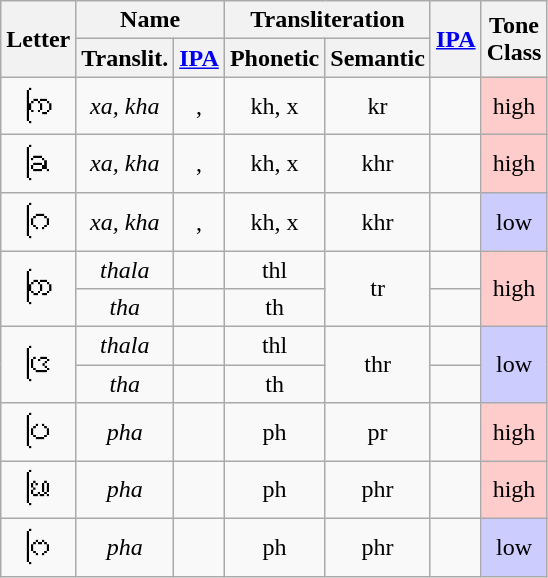<table class="wikitable" style="text-align: center;">
<tr>
<th rowspan="2">Letter</th>
<th colspan="2">Name</th>
<th colspan="2">Transliteration</th>
<th rowspan="2"><a href='#'>IPA</a></th>
<th rowspan="2">Tone<br>Class</th>
</tr>
<tr>
<th>Translit.</th>
<th><a href='#'>IPA</a></th>
<th>Phonetic</th>
<th>Semantic</th>
</tr>
<tr>
<td style="font-size: 150%">ᨠᩕ</td>
<td><em>xa, kha</em></td>
<td>,</td>
<td>kh, x</td>
<td>kr</td>
<td></td>
<td style="background: #fcc">high</td>
</tr>
<tr>
<td style="font-size: 150%">ᨡᩕ</td>
<td><em>xa, kha</em></td>
<td>,</td>
<td>kh, x</td>
<td>khr</td>
<td></td>
<td style="background: #fcc">high</td>
</tr>
<tr>
<td style="font-size: 150%">ᨣᩕ</td>
<td><em>xa, kha</em></td>
<td>,</td>
<td>kh, x</td>
<td>khr</td>
<td></td>
<td style="background: #ccf">low</td>
</tr>
<tr>
<td rowspan="2" style="font-size: 150%">ᨲᩕ</td>
<td><em>thala</em></td>
<td></td>
<td>thl</td>
<td rowspan="2">tr</td>
<td></td>
<td rowspan="2" style="background: #fcc">high</td>
</tr>
<tr>
<td><em>tha</em></td>
<td></td>
<td>th</td>
<td></td>
</tr>
<tr>
<td rowspan="2" style="font-size: 150%">ᨴᩕ</td>
<td><em>thala</em></td>
<td></td>
<td>thl</td>
<td rowspan="2">thr</td>
<td></td>
<td rowspan="2" style="background: #ccf">low</td>
</tr>
<tr>
<td><em>tha</em></td>
<td></td>
<td>th</td>
<td></td>
</tr>
<tr>
<td style="font-size: 150%">ᨷᩕ</td>
<td><em>pha</em></td>
<td></td>
<td>ph</td>
<td>pr</td>
<td></td>
<td style="background: #fcc">high</td>
</tr>
<tr>
<td style="font-size: 150%">ᨹᩕ</td>
<td><em>pha</em></td>
<td></td>
<td>ph</td>
<td>phr</td>
<td></td>
<td style="background: #fcc">high</td>
</tr>
<tr>
<td style="font-size: 150%">ᨻᩕ</td>
<td><em>pha</em></td>
<td></td>
<td>ph</td>
<td>phr</td>
<td></td>
<td style="background: #ccf">low</td>
</tr>
</table>
